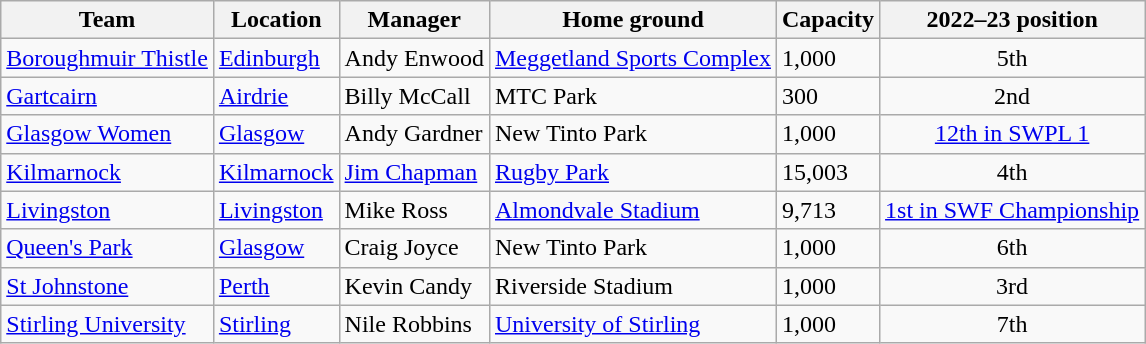<table class="wikitable sortable">
<tr>
<th>Team</th>
<th>Location</th>
<th>Manager</th>
<th>Home ground</th>
<th>Capacity</th>
<th data-sort-type="number">2022–23 position</th>
</tr>
<tr>
<td><a href='#'>Boroughmuir Thistle</a></td>
<td><a href='#'>Edinburgh</a></td>
<td> Andy Enwood</td>
<td><a href='#'>Meggetland Sports Complex</a></td>
<td>1,000</td>
<td align="center">5th</td>
</tr>
<tr>
<td><a href='#'>Gartcairn</a></td>
<td><a href='#'>Airdrie</a></td>
<td> Billy McCall</td>
<td>MTC Park</td>
<td>300</td>
<td align=center>2nd</td>
</tr>
<tr>
<td><a href='#'>Glasgow Women</a></td>
<td><a href='#'>Glasgow</a></td>
<td> Andy Gardner</td>
<td>New Tinto Park</td>
<td>1,000</td>
<td align=center><a href='#'>12th in SWPL 1</a></td>
</tr>
<tr>
<td><a href='#'>Kilmarnock</a></td>
<td><a href='#'>Kilmarnock</a></td>
<td> <a href='#'>Jim Chapman</a></td>
<td><a href='#'>Rugby Park</a></td>
<td>15,003</td>
<td align=center>4th</td>
</tr>
<tr>
<td><a href='#'>Livingston</a></td>
<td><a href='#'>Livingston</a></td>
<td> Mike Ross</td>
<td><a href='#'>Almondvale Stadium</a></td>
<td>9,713</td>
<td align=center><a href='#'>1st in SWF Championship</a></td>
</tr>
<tr>
<td><a href='#'>Queen's Park</a></td>
<td><a href='#'>Glasgow</a></td>
<td> Craig Joyce</td>
<td>New Tinto Park</td>
<td>1,000</td>
<td align=center>6th</td>
</tr>
<tr>
<td><a href='#'>St Johnstone</a></td>
<td><a href='#'>Perth</a></td>
<td> Kevin Candy</td>
<td>Riverside Stadium</td>
<td>1,000</td>
<td align=center>3rd</td>
</tr>
<tr>
<td><a href='#'>Stirling University</a></td>
<td><a href='#'>Stirling</a></td>
<td> Nile Robbins</td>
<td><a href='#'>University of Stirling</a></td>
<td>1,000</td>
<td align=center>7th</td>
</tr>
</table>
